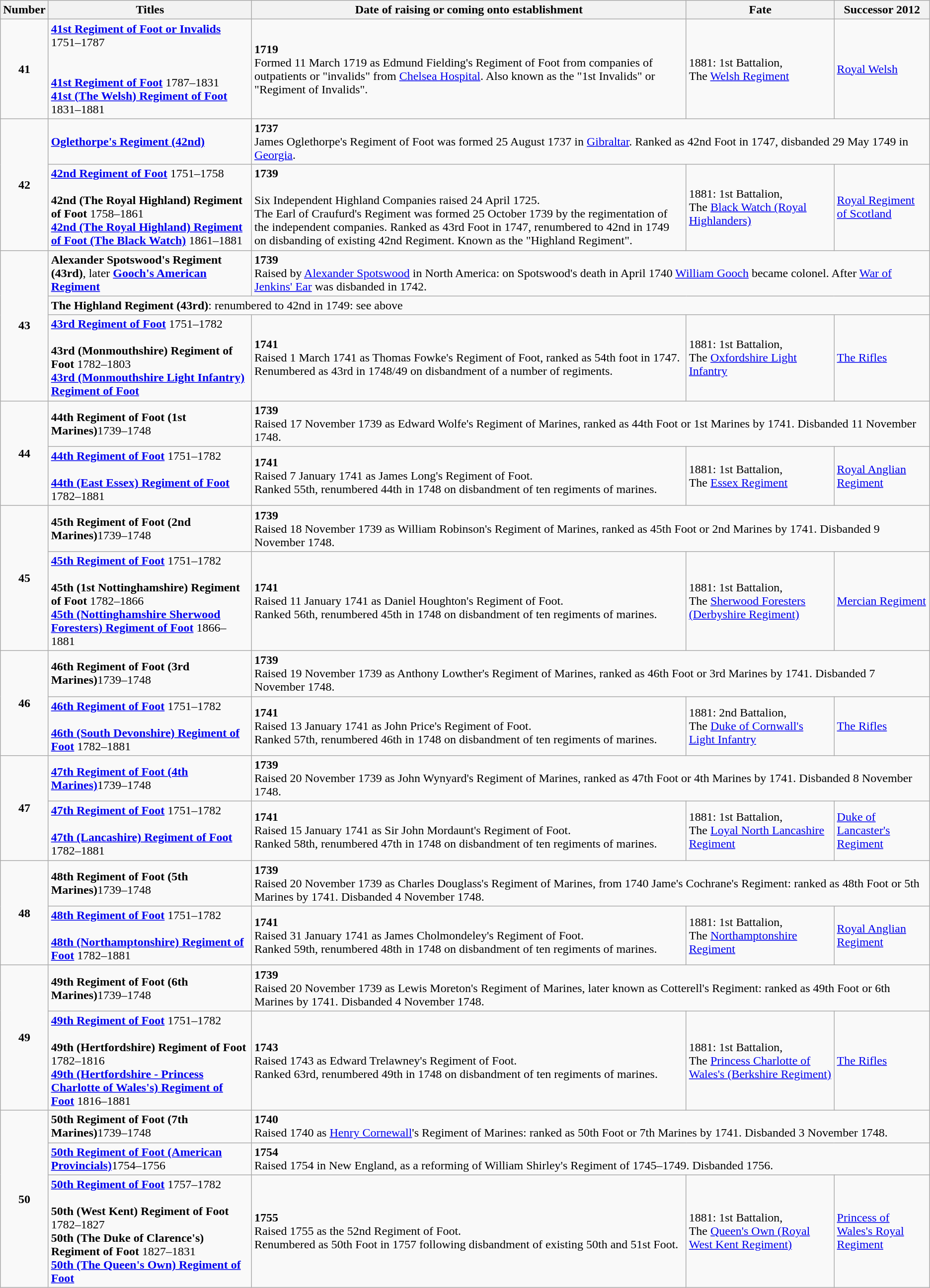<table class="wikitable">
<tr>
<th>Number</th>
<th>Titles</th>
<th>Date of raising or coming onto establishment</th>
<th>Fate</th>
<th>Successor 2012</th>
</tr>
<tr>
<td align=center valign=middle><strong>41</strong></td>
<td><strong><a href='#'>41st Regiment of Foot or Invalids</a></strong> 1751–1787<br><br><br><strong><a href='#'>41st Regiment of Foot</a></strong> 1787–1831<br>
<strong><a href='#'>41st (The Welsh) Regiment of Foot</a></strong> 1831–1881<br></td>
<td><strong>1719</strong><br>Formed 11 March 1719 as Edmund Fielding's Regiment of Foot from companies of outpatients or "invalids" from <a href='#'>Chelsea Hospital</a>. Also known as the "1st Invalids" or "Regiment of Invalids".</td>
<td>1881: 1st Battalion,<br>The <a href='#'>Welsh Regiment</a></td>
<td><a href='#'>Royal Welsh</a></td>
</tr>
<tr>
<td align=center valign=middle rowspan=2><strong>42</strong></td>
<td><strong><a href='#'>Oglethorpe's Regiment (42nd)</a></strong></td>
<td colspan=3><strong>1737</strong><br>James Oglethorpe's Regiment of Foot was formed 25 August 1737 in <a href='#'>Gibraltar</a>. Ranked as 42nd Foot in 1747, disbanded 29 May 1749 in <a href='#'>Georgia</a>.</td>
</tr>
<tr>
<td><strong><a href='#'>42nd Regiment of Foot</a></strong> 1751–1758<br><br><strong>42nd (The Royal Highland) Regiment of Foot</strong> 1758–1861<br>
<strong><a href='#'>42nd (The Royal Highland) Regiment of Foot (The Black Watch)</a></strong> 1861–1881</td>
<td><strong>1739</strong><br><br>Six Independent Highland Companies raised 24 April 1725.<br>The Earl of Craufurd's Regiment was formed 25 October 1739 by the regimentation of the independent companies. Ranked as 43rd Foot in 1747, renumbered to 42nd in 1749 on disbanding of existing 42nd Regiment. Known as the "Highland Regiment".</td>
<td>1881: 1st Battalion,<br>The <a href='#'>Black Watch (Royal Highlanders)</a></td>
<td><a href='#'>Royal Regiment of Scotland</a></td>
</tr>
<tr>
<td align=center valign=middle rowspan="3"><strong>43</strong></td>
<td><strong>Alexander Spotswood's Regiment (43rd)</strong>, later <strong><a href='#'>Gooch's American Regiment</a></strong></td>
<td colspan="3"><strong>1739</strong><br>Raised by <a href='#'>Alexander Spotswood</a> in North America: on Spotswood's death in April 1740 <a href='#'>William Gooch</a> became colonel. After <a href='#'>War of Jenkins' Ear</a> was disbanded in 1742.</td>
</tr>
<tr>
<td colspan="5"><strong>The Highland Regiment (43rd)</strong>: renumbered to 42nd in 1749: see above</td>
</tr>
<tr>
<td><strong><a href='#'>43rd Regiment of Foot</a></strong> 1751–1782<br><br><strong>43rd (Monmouthshire) Regiment of Foot</strong> 1782–1803<br>
<strong><a href='#'>43rd (Monmouthshire Light Infantry) Regiment of Foot</a></strong></td>
<td><strong>1741</strong><br>Raised 1 March 1741 as Thomas Fowke's Regiment of Foot, ranked as 54th foot in 1747. Renumbered as 43rd in 1748/49 on disbandment of a number of regiments.</td>
<td>1881: 1st Battalion,<br>The <a href='#'>Oxfordshire Light Infantry</a></td>
<td><a href='#'>The Rifles</a></td>
</tr>
<tr>
<td align=center valign=middle rowspan="2"><strong>44</strong></td>
<td><strong>44th Regiment of Foot (1st Marines)</strong>1739–1748</td>
<td colspan="3"><strong>1739</strong><br>Raised 17 November 1739 as Edward Wolfe's Regiment of Marines, ranked as 44th Foot or 1st Marines by 1741. Disbanded 11 November 1748.</td>
</tr>
<tr>
<td><strong><a href='#'>44th Regiment of Foot</a></strong> 1751–1782<br><br><strong><a href='#'>44th (East Essex) Regiment of Foot</a></strong> 1782–1881</td>
<td><strong>1741</strong><br>Raised 7 January 1741 as James Long's Regiment of Foot.<br> Ranked 55th, renumbered 44th in 1748 on disbandment of ten regiments of marines.</td>
<td>1881: 1st Battalion,<br>The <a href='#'>Essex Regiment</a></td>
<td><a href='#'>Royal Anglian Regiment</a></td>
</tr>
<tr>
<td align=center valign=middle rowspan="2"><strong>45</strong></td>
<td><strong>45th Regiment of Foot (2nd Marines)</strong>1739–1748</td>
<td colspan="3"><strong>1739</strong><br>Raised 18 November 1739 as William Robinson's Regiment of Marines, ranked as 45th Foot or 2nd Marines by 1741. Disbanded 9 November 1748.</td>
</tr>
<tr>
<td><strong><a href='#'>45th Regiment of Foot</a></strong> 1751–1782<br><br><strong>45th (1st Nottinghamshire) Regiment of Foot</strong> 1782–1866<br>
<strong><a href='#'>45th (Nottinghamshire Sherwood Foresters) Regiment of Foot</a></strong> 1866–1881</td>
<td><strong>1741</strong><br>Raised 11 January 1741 as Daniel Houghton's Regiment of Foot.<br> Ranked 56th, renumbered 45th in 1748 on disbandment of ten regiments of marines.</td>
<td>1881: 1st Battalion,<br>The <a href='#'>Sherwood Foresters (Derbyshire Regiment)</a></td>
<td><a href='#'>Mercian Regiment</a></td>
</tr>
<tr>
<td align=center valign=middle rowspan="2"><strong>46</strong></td>
<td><strong>46th Regiment of Foot (3rd Marines)</strong>1739–1748</td>
<td colspan="3"><strong>1739</strong><br>Raised 19 November 1739 as Anthony Lowther's Regiment of Marines, ranked as 46th Foot or 3rd Marines by 1741. Disbanded 7 November 1748.</td>
</tr>
<tr>
<td><strong><a href='#'>46th Regiment of Foot</a></strong> 1751–1782<br><br><strong><a href='#'>46th (South Devonshire) Regiment of Foot</a></strong> 1782–1881</td>
<td><strong>1741</strong><br>Raised 13 January 1741 as John Price's Regiment of Foot.<br> Ranked 57th, renumbered 46th in 1748 on disbandment of ten regiments of marines.</td>
<td>1881: 2nd Battalion,<br>The <a href='#'>Duke of Cornwall's Light Infantry</a></td>
<td><a href='#'>The Rifles</a></td>
</tr>
<tr>
<td align=center valign=middle rowspan="2"><strong>47</strong></td>
<td><strong><a href='#'>47th Regiment of Foot (4th Marines)</a></strong>1739–1748</td>
<td colspan="3"><strong>1739</strong><br>Raised 20 November 1739 as John Wynyard's Regiment of Marines, ranked as 47th Foot or 4th Marines by 1741. Disbanded 8 November 1748.</td>
</tr>
<tr>
<td><strong><a href='#'>47th Regiment of Foot</a></strong> 1751–1782<br><br><strong><a href='#'>47th (Lancashire) Regiment of Foot</a></strong> 1782–1881</td>
<td><strong>1741</strong><br>Raised 15 January 1741 as Sir John Mordaunt's Regiment of Foot.<br> Ranked 58th, renumbered 47th in 1748 on disbandment of ten regiments of marines.</td>
<td>1881: 1st Battalion,<br>The <a href='#'>Loyal North Lancashire Regiment</a></td>
<td><a href='#'>Duke of Lancaster's Regiment</a></td>
</tr>
<tr>
<td align=center valign=middle rowspan="2"><strong>48</strong></td>
<td><strong>48th Regiment of Foot (5th Marines)</strong>1739–1748</td>
<td colspan="3"><strong>1739</strong><br>Raised 20 November 1739 as Charles Douglass's Regiment of Marines, from 1740 Jame's Cochrane's Regiment: ranked as 48th Foot or 5th Marines by 1741. Disbanded 4 November 1748.</td>
</tr>
<tr>
<td><strong><a href='#'>48th Regiment of Foot</a></strong> 1751–1782<br><br><strong><a href='#'>48th (Northamptonshire) Regiment of Foot</a></strong> 1782–1881</td>
<td><strong>1741</strong><br>Raised 31 January 1741 as James Cholmondeley's Regiment of Foot.<br> Ranked 59th, renumbered 48th in 1748 on disbandment of ten regiments of marines.</td>
<td>1881: 1st Battalion,<br>The <a href='#'>Northamptonshire Regiment</a></td>
<td><a href='#'>Royal Anglian Regiment</a></td>
</tr>
<tr>
<td align=center valign=middle rowspan="2"><strong>49</strong></td>
<td><strong>49th Regiment of Foot (6th Marines)</strong>1739–1748</td>
<td colspan="3"><strong>1739</strong><br>Raised 20 November 1739 as Lewis Moreton's Regiment of Marines, later known as Cotterell's Regiment: ranked as 49th Foot or 6th Marines by 1741. Disbanded 4 November 1748.</td>
</tr>
<tr>
<td><strong><a href='#'>49th Regiment of Foot</a></strong> 1751–1782<br><br><strong>49th (Hertfordshire) Regiment of Foot</strong> 1782–1816<br>
<strong><a href='#'>49th (Hertfordshire - Princess Charlotte of Wales's) Regiment of Foot</a></strong> 1816–1881</td>
<td><strong>1743</strong><br>Raised 1743 as Edward Trelawney's Regiment of Foot.<br> Ranked 63rd, renumbered 49th in 1748 on disbandment of ten regiments of marines.</td>
<td>1881: 1st Battalion,<br>The <a href='#'>Princess Charlotte of Wales's (Berkshire Regiment)</a></td>
<td><a href='#'>The Rifles</a></td>
</tr>
<tr>
<td align=center valign=middle rowspan="3"><strong>50</strong></td>
<td><strong>50th Regiment of Foot (7th Marines)</strong>1739–1748</td>
<td colspan="3"><strong>1740</strong><br>Raised 1740 as <a href='#'>Henry Cornewall</a>'s Regiment of Marines: ranked as 50th Foot or 7th Marines by 1741. Disbanded 3 November 1748.</td>
</tr>
<tr>
<td><strong><a href='#'>50th Regiment of Foot (American Provincials)</a></strong>1754–1756</td>
<td colspan="3"><strong>1754</strong><br>Raised 1754 in New England, as a reforming of William Shirley's Regiment of 1745–1749. Disbanded 1756.</td>
</tr>
<tr>
<td><strong><a href='#'>50th Regiment of Foot</a></strong> 1757–1782<br><br><strong>50th (West Kent) Regiment of Foot</strong> 1782–1827<br>
<strong>50th (The Duke of Clarence's) Regiment of Foot</strong> 1827–1831<br>
<strong><a href='#'>50th (The Queen's Own) Regiment of Foot</a></strong></td>
<td><strong>1755</strong><br>Raised 1755 as the 52nd Regiment of Foot.<br> Renumbered as 50th Foot in 1757 following disbandment of existing 50th and 51st Foot.</td>
<td>1881: 1st Battalion,<br>The <a href='#'>Queen's Own (Royal West Kent Regiment)</a></td>
<td><a href='#'>Princess of Wales's Royal Regiment</a></td>
</tr>
</table>
